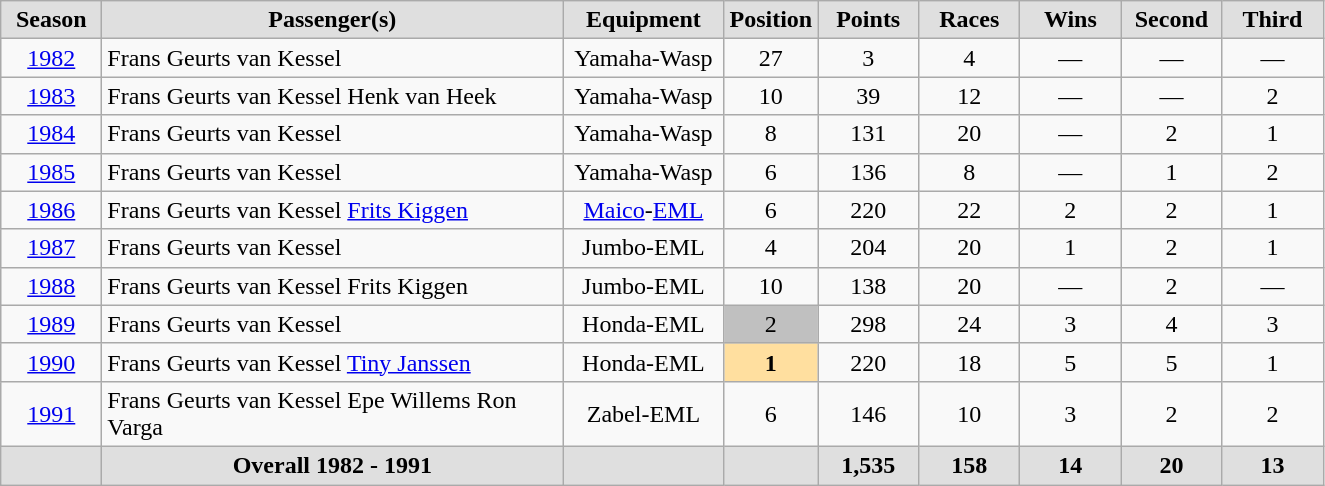<table class="wikitable">
<tr align="center" style="background:#dfdfdf;">
<td width="60"><strong>Season</strong></td>
<td width="300"><strong>Passenger(s)</strong></td>
<td width="100"><strong>Equipment</strong></td>
<td width="30"><strong>Position</strong></td>
<td width="60"><strong>Points</strong></td>
<td width="60"><strong>Races</strong></td>
<td width="60"><strong>Wins</strong></td>
<td width="60"><strong>Second</strong></td>
<td width="60"><strong>Third</strong></td>
</tr>
<tr align="center">
<td><a href='#'>1982</a></td>
<td align="left">Frans Geurts van Kessel</td>
<td>Yamaha-Wasp</td>
<td>27</td>
<td>3</td>
<td>4</td>
<td>—</td>
<td>—</td>
<td>—</td>
</tr>
<tr align="center">
<td><a href='#'>1983</a></td>
<td align="left">Frans Geurts van Kessel  Henk van Heek</td>
<td>Yamaha-Wasp</td>
<td>10</td>
<td>39</td>
<td>12</td>
<td>—</td>
<td>—</td>
<td>2</td>
</tr>
<tr align="center">
<td><a href='#'>1984</a></td>
<td align="left">Frans Geurts van Kessel</td>
<td>Yamaha-Wasp</td>
<td>8</td>
<td>131</td>
<td>20</td>
<td>—</td>
<td>2</td>
<td>1</td>
</tr>
<tr align="center">
<td><a href='#'>1985</a></td>
<td align="left">Frans Geurts van Kessel</td>
<td>Yamaha-Wasp</td>
<td>6</td>
<td>136</td>
<td>8</td>
<td>—</td>
<td>1</td>
<td>2</td>
</tr>
<tr align="center">
<td><a href='#'>1986</a></td>
<td align="left">Frans Geurts van Kessel  <a href='#'>Frits Kiggen</a></td>
<td><a href='#'>Maico</a>-<a href='#'>EML</a></td>
<td>6</td>
<td>220</td>
<td>22</td>
<td>2</td>
<td>2</td>
<td>1</td>
</tr>
<tr align="center">
<td><a href='#'>1987</a></td>
<td align="left">Frans Geurts van Kessel</td>
<td>Jumbo-EML</td>
<td>4</td>
<td>204</td>
<td>20</td>
<td>1</td>
<td>2</td>
<td>1</td>
</tr>
<tr align="center">
<td><a href='#'>1988</a></td>
<td align="left">Frans Geurts van Kessel  Frits Kiggen</td>
<td>Jumbo-EML</td>
<td>10</td>
<td>138</td>
<td>20</td>
<td>—</td>
<td>2</td>
<td>—</td>
</tr>
<tr align="center">
<td><a href='#'>1989</a></td>
<td align="left">Frans Geurts van Kessel</td>
<td>Honda-EML</td>
<td style="background:Silver;">2</td>
<td>298</td>
<td>24</td>
<td>3</td>
<td>4</td>
<td>3</td>
</tr>
<tr align="center">
<td><a href='#'>1990</a></td>
<td align="left">Frans Geurts van Kessel  <a href='#'>Tiny Janssen</a></td>
<td>Honda-EML</td>
<td style="background:#ffdf9f;"><strong>1</strong></td>
<td>220</td>
<td>18</td>
<td>5</td>
<td>5</td>
<td>1</td>
</tr>
<tr align="center">
<td><a href='#'>1991</a></td>
<td align="left">Frans Geurts van Kessel  Epe Willems  Ron Varga </td>
<td>Zabel-EML</td>
<td>6</td>
<td>146</td>
<td>10</td>
<td>3</td>
<td>2</td>
<td>2</td>
</tr>
<tr align="center" style="background:#dfdfdf;">
<td></td>
<td align="center"><strong>Overall 1982 - 1991</strong></td>
<td></td>
<td></td>
<td><strong>1,535</strong></td>
<td><strong>158</strong></td>
<td><strong>14</strong></td>
<td><strong>20</strong></td>
<td><strong>13</strong></td>
</tr>
</table>
